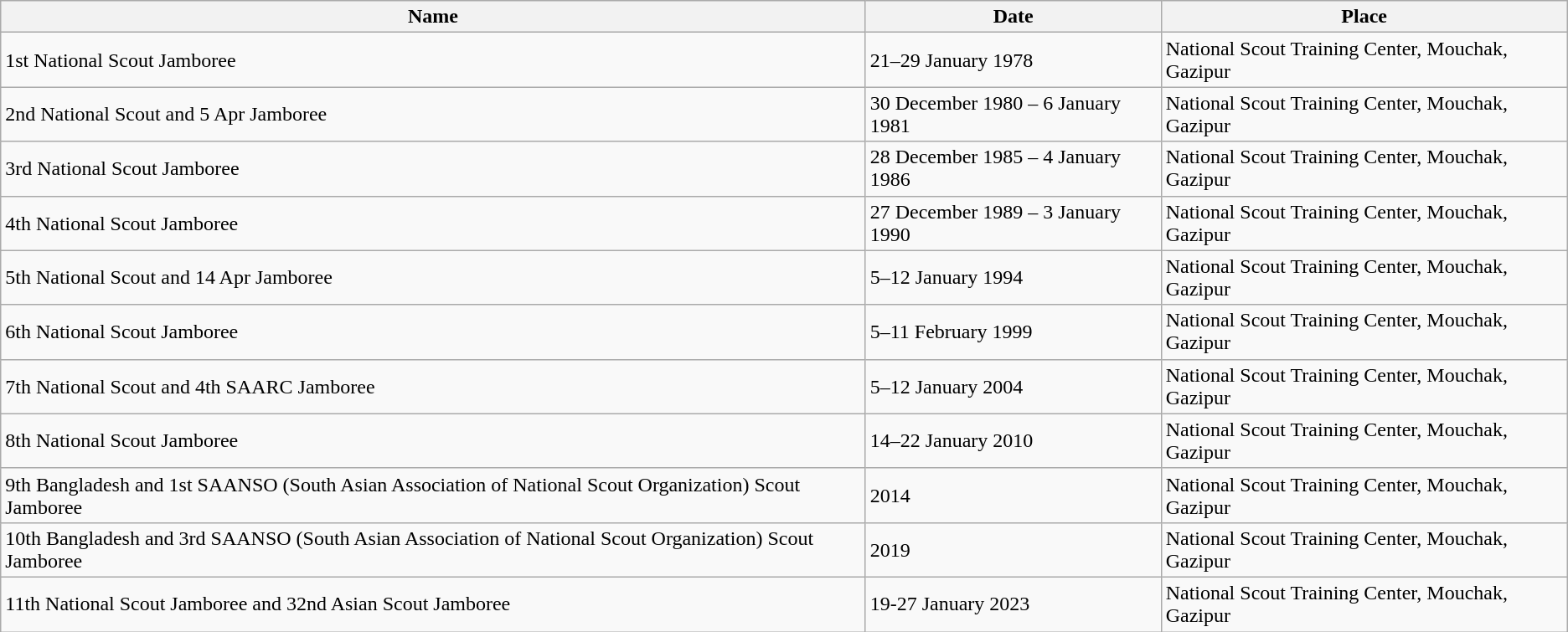<table class="wikitable">
<tr>
<th>Name</th>
<th>Date</th>
<th>Place</th>
</tr>
<tr>
<td>1st National Scout Jamboree</td>
<td>21–29 January 1978</td>
<td>National Scout Training Center, Mouchak, Gazipur</td>
</tr>
<tr>
<td>2nd National Scout and 5 Apr Jamboree</td>
<td>30 December 1980 – 6 January 1981</td>
<td>National Scout Training Center, Mouchak, Gazipur</td>
</tr>
<tr>
<td>3rd National Scout Jamboree</td>
<td>28 December 1985 – 4 January 1986</td>
<td>National Scout Training Center, Mouchak, Gazipur</td>
</tr>
<tr>
<td>4th National Scout Jamboree</td>
<td>27 December 1989 – 3 January 1990</td>
<td>National Scout Training Center, Mouchak, Gazipur</td>
</tr>
<tr>
<td>5th National Scout and 14 Apr Jamboree</td>
<td>5–12 January 1994</td>
<td>National Scout Training Center, Mouchak, Gazipur</td>
</tr>
<tr>
<td>6th National Scout Jamboree</td>
<td>5–11 February 1999</td>
<td>National Scout Training Center, Mouchak, Gazipur</td>
</tr>
<tr>
<td>7th National Scout and 4th SAARC Jamboree</td>
<td>5–12 January 2004</td>
<td>National Scout Training Center, Mouchak, Gazipur</td>
</tr>
<tr>
<td>8th National Scout Jamboree</td>
<td>14–22 January 2010</td>
<td>National Scout Training Center, Mouchak, Gazipur</td>
</tr>
<tr>
<td>9th Bangladesh and 1st SAANSO (South Asian Association of National Scout Organization) Scout Jamboree</td>
<td>2014</td>
<td>National Scout Training Center, Mouchak, Gazipur</td>
</tr>
<tr>
<td>10th Bangladesh and 3rd SAANSO (South Asian Association of National Scout Organization) Scout Jamboree</td>
<td>2019</td>
<td>National Scout Training Center, Mouchak, Gazipur</td>
</tr>
<tr>
<td>11th National Scout Jamboree and 32nd Asian Scout Jamboree</td>
<td>19-27 January 2023</td>
<td>National Scout Training Center, Mouchak, Gazipur</td>
</tr>
</table>
